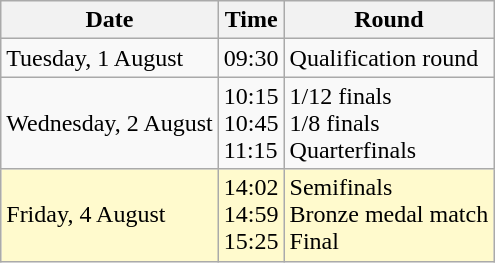<table class=wikitable>
<tr>
<th>Date</th>
<th>Time</th>
<th>Round</th>
</tr>
<tr>
<td>Tuesday, 1 August</td>
<td>09:30</td>
<td>Qualification round</td>
</tr>
<tr>
<td>Wednesday, 2 August</td>
<td>10:15 <br> 10:45 <br> 11:15</td>
<td>1/12 finals <br> 1/8 finals <br> Quarterfinals</td>
</tr>
<tr style=background:lemonchiffon>
<td>Friday, 4 August</td>
<td>14:02 <br> 14:59 <br> 15:25</td>
<td>Semifinals <br> Bronze medal match <br> Final</td>
</tr>
</table>
